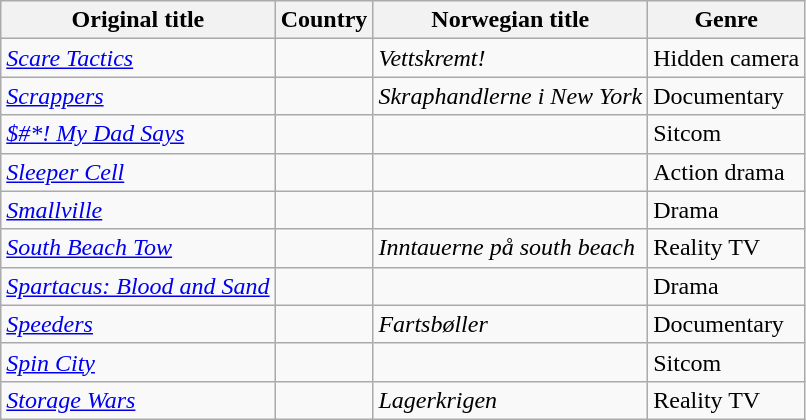<table class="wikitable">
<tr>
<th>Original title</th>
<th>Country</th>
<th>Norwegian title</th>
<th>Genre</th>
</tr>
<tr>
<td><em><a href='#'>Scare Tactics</a></em></td>
<td></td>
<td><em>Vettskremt!</em></td>
<td>Hidden camera</td>
</tr>
<tr>
<td><em><a href='#'>Scrappers</a></em></td>
<td></td>
<td><em>Skraphandlerne i New York</em></td>
<td>Documentary</td>
</tr>
<tr>
<td><em><a href='#'>$#*! My Dad Says</a></em></td>
<td></td>
<td></td>
<td>Sitcom</td>
</tr>
<tr>
<td><em><a href='#'>Sleeper Cell</a></em></td>
<td></td>
<td></td>
<td>Action drama</td>
</tr>
<tr>
<td><em><a href='#'>Smallville</a></em></td>
<td></td>
<td></td>
<td>Drama</td>
</tr>
<tr>
<td><em><a href='#'>South Beach Tow</a></em></td>
<td></td>
<td><em>Inntauerne på south beach</em></td>
<td>Reality TV</td>
</tr>
<tr>
<td><em><a href='#'>Spartacus: Blood and Sand</a></em></td>
<td></td>
<td></td>
<td>Drama</td>
</tr>
<tr>
<td><em><a href='#'>Speeders</a></em></td>
<td></td>
<td><em>Fartsbøller</em></td>
<td>Documentary</td>
</tr>
<tr>
<td><em><a href='#'>Spin City</a></em></td>
<td></td>
<td></td>
<td>Sitcom</td>
</tr>
<tr>
<td><em><a href='#'>Storage Wars</a></em></td>
<td></td>
<td><em>Lagerkrigen</em></td>
<td>Reality TV</td>
</tr>
</table>
